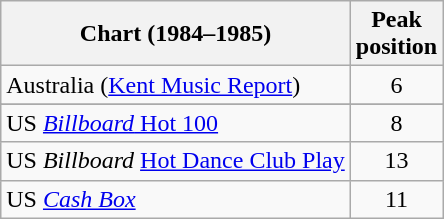<table class="wikitable sortable">
<tr>
<th>Chart (1984–1985)</th>
<th>Peak<br>position</th>
</tr>
<tr>
<td>Australia (<a href='#'>Kent Music Report</a>)</td>
<td align="center">6</td>
</tr>
<tr>
</tr>
<tr>
</tr>
<tr>
</tr>
<tr>
</tr>
<tr>
</tr>
<tr>
</tr>
<tr>
</tr>
<tr>
<td>US <a href='#'><em>Billboard</em> Hot 100</a></td>
<td align="center">8</td>
</tr>
<tr>
<td>US <em>Billboard</em> <a href='#'>Hot Dance Club Play</a></td>
<td align="center">13</td>
</tr>
<tr>
<td>US <em><a href='#'>Cash Box</a></em></td>
<td align="center">11</td>
</tr>
</table>
